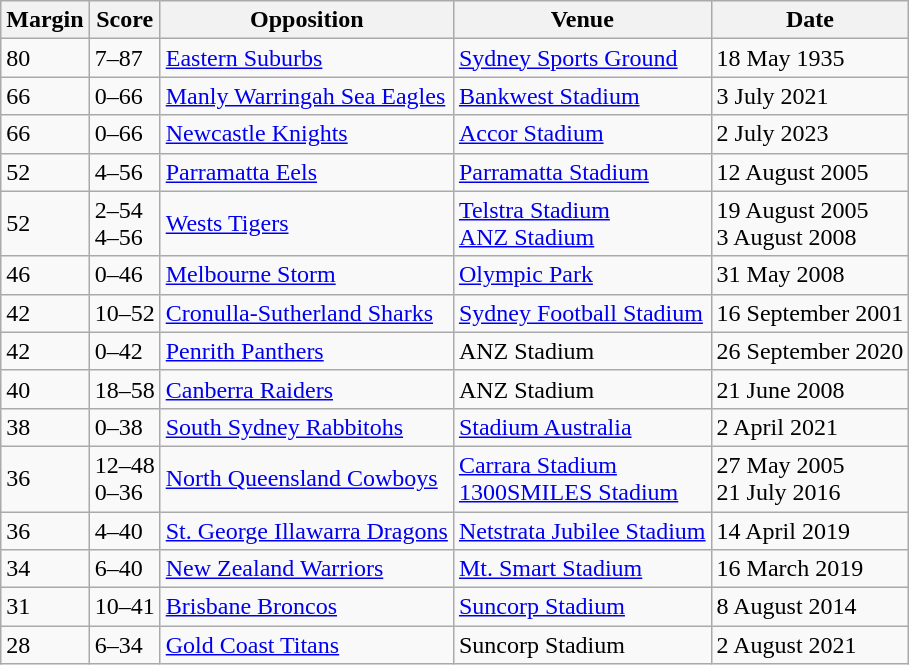<table class="wikitable" style="text-align:left;">
<tr>
<th>Margin</th>
<th>Score</th>
<th>Opposition</th>
<th>Venue</th>
<th>Date</th>
</tr>
<tr>
<td>80</td>
<td>7–87</td>
<td> <a href='#'>Eastern Suburbs</a></td>
<td><a href='#'>Sydney Sports Ground</a></td>
<td>18 May 1935</td>
</tr>
<tr>
<td>66</td>
<td>0–66</td>
<td> <a href='#'>Manly Warringah Sea Eagles</a></td>
<td><a href='#'>Bankwest Stadium</a></td>
<td>3 July 2021</td>
</tr>
<tr>
<td>66</td>
<td>0–66</td>
<td> <a href='#'>Newcastle Knights</a></td>
<td><a href='#'>Accor Stadium</a></td>
<td>2 July 2023</td>
</tr>
<tr>
<td>52</td>
<td>4–56</td>
<td> <a href='#'>Parramatta Eels</a></td>
<td><a href='#'>Parramatta Stadium</a></td>
<td>12 August 2005</td>
</tr>
<tr>
<td>52</td>
<td>2–54<br>4–56</td>
<td> <a href='#'>Wests Tigers</a></td>
<td><a href='#'>Telstra Stadium</a><br><a href='#'>ANZ Stadium</a></td>
<td>19 August 2005<br>3 August 2008</td>
</tr>
<tr>
<td>46</td>
<td>0–46</td>
<td> <a href='#'>Melbourne Storm</a></td>
<td><a href='#'>Olympic Park</a></td>
<td>31 May 2008</td>
</tr>
<tr>
<td>42</td>
<td>10–52</td>
<td> <a href='#'>Cronulla-Sutherland Sharks</a></td>
<td><a href='#'>Sydney Football Stadium</a></td>
<td>16 September 2001</td>
</tr>
<tr>
<td>42</td>
<td>0–42</td>
<td> <a href='#'>Penrith Panthers</a></td>
<td>ANZ Stadium</td>
<td>26 September 2020</td>
</tr>
<tr>
<td>40</td>
<td>18–58</td>
<td> <a href='#'>Canberra Raiders</a></td>
<td>ANZ Stadium</td>
<td>21 June 2008</td>
</tr>
<tr>
<td>38</td>
<td>0–38</td>
<td> <a href='#'>South Sydney Rabbitohs</a></td>
<td><a href='#'>Stadium Australia</a></td>
<td>2 April 2021</td>
</tr>
<tr>
<td>36</td>
<td>12–48<br>0–36</td>
<td> <a href='#'>North Queensland Cowboys</a></td>
<td><a href='#'>Carrara Stadium</a><br><a href='#'>1300SMILES Stadium</a></td>
<td>27 May 2005<br>21 July 2016</td>
</tr>
<tr>
<td>36</td>
<td>4–40</td>
<td> <a href='#'>St. George Illawarra Dragons</a></td>
<td><a href='#'>Netstrata Jubilee Stadium</a></td>
<td>14 April 2019</td>
</tr>
<tr>
<td>34</td>
<td>6–40</td>
<td> <a href='#'>New Zealand Warriors</a></td>
<td><a href='#'>Mt. Smart Stadium</a></td>
<td>16 March 2019</td>
</tr>
<tr>
<td>31</td>
<td>10–41</td>
<td> <a href='#'>Brisbane Broncos</a></td>
<td><a href='#'>Suncorp Stadium</a></td>
<td>8 August 2014</td>
</tr>
<tr>
<td>28</td>
<td>6–34</td>
<td> <a href='#'>Gold Coast Titans</a></td>
<td>Suncorp Stadium</td>
<td>2 August 2021</td>
</tr>
</table>
